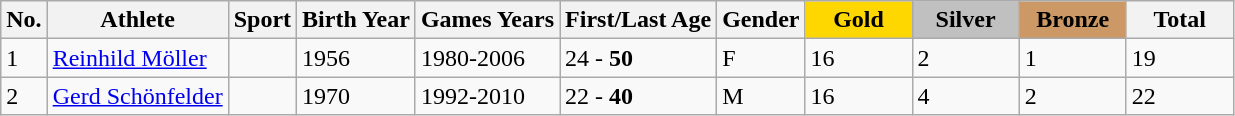<table class="wikitable sortable">
<tr>
<th>No.</th>
<th>Athlete</th>
<th>Sport</th>
<th>Birth Year</th>
<th>Games Years</th>
<th>First/Last Age</th>
<th>Gender</th>
<th style="background:gold; width:4.0em; font-weight:bold;">Gold</th>
<th style="background:silver; width:4.0em; font-weight:bold;">Silver</th>
<th style="background:#c96; width:4.0em; font-weight:bold;">Bronze</th>
<th style="width:4.0em;">Total</th>
</tr>
<tr>
<td>1</td>
<td><a href='#'>Reinhild Möller</a></td>
<td></td>
<td>1956</td>
<td>1980-2006</td>
<td>24 - <strong>50</strong></td>
<td>F</td>
<td>16</td>
<td>2</td>
<td>1</td>
<td>19</td>
</tr>
<tr>
<td>2</td>
<td><a href='#'>Gerd Schönfelder</a></td>
<td></td>
<td>1970</td>
<td>1992-2010</td>
<td>22 - <strong>40</strong></td>
<td>M</td>
<td>16</td>
<td>4</td>
<td>2</td>
<td>22</td>
</tr>
</table>
